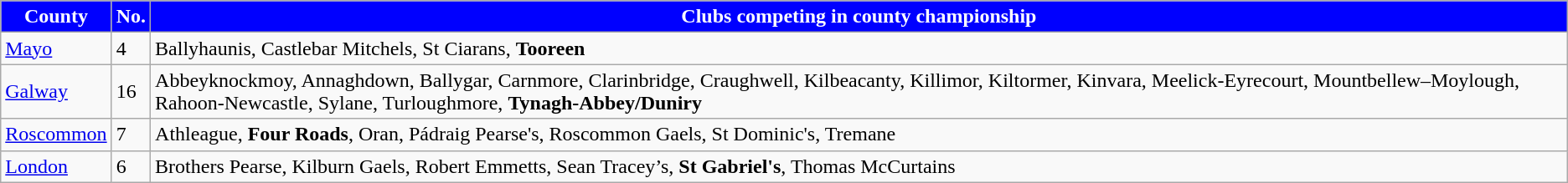<table class="wikitable sortable" style="text-align:left">
<tr>
<th style="background:blue;color:white">County</th>
<th style="background:blue;color:white">No.</th>
<th style="background:blue;color:white">Clubs competing in county championship</th>
</tr>
<tr>
<td> <a href='#'>Mayo</a></td>
<td>4</td>
<td>Ballyhaunis, Castlebar Mitchels, St Ciarans, <strong>Tooreen</strong></td>
</tr>
<tr>
<td> <a href='#'>Galway</a></td>
<td>16</td>
<td>Abbeyknockmoy, Annaghdown, Ballygar, Carnmore, Clarinbridge, Craughwell, Kilbeacanty, Killimor, Kiltormer, Kinvara, Meelick-Eyrecourt, Mountbellew–Moylough, Rahoon-Newcastle, Sylane, Turloughmore, <strong>Tynagh-Abbey/Duniry</strong></td>
</tr>
<tr>
<td> <a href='#'>Roscommon</a></td>
<td>7</td>
<td>Athleague, <strong>Four Roads</strong>, Oran, Pádraig Pearse's, Roscommon Gaels, St Dominic's, Tremane</td>
</tr>
<tr>
<td> <a href='#'>London</a></td>
<td>6</td>
<td>Brothers Pearse, Kilburn Gaels, Robert Emmetts, Sean Tracey’s, <strong>St Gabriel's</strong>, Thomas McCurtains</td>
</tr>
</table>
